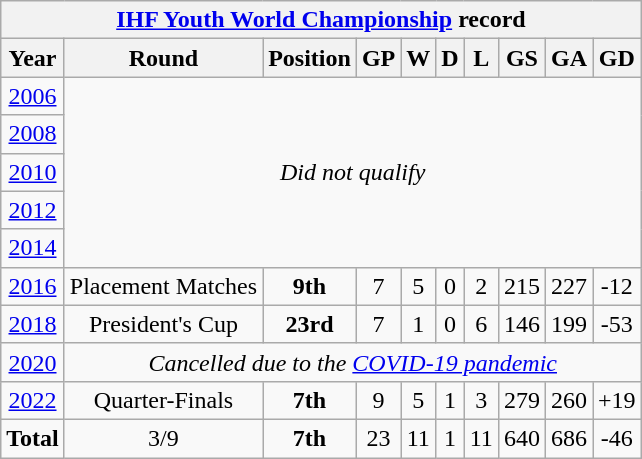<table class="wikitable" style="text-align: center;">
<tr>
<th colspan="10"><a href='#'>IHF Youth World Championship</a> record</th>
</tr>
<tr>
<th>Year</th>
<th>Round</th>
<th>Position</th>
<th>GP</th>
<th>W</th>
<th>D</th>
<th>L</th>
<th>GS</th>
<th>GA</th>
<th>GD</th>
</tr>
<tr>
<td> <a href='#'>2006</a></td>
<td rowspan="5" colspan="9"><em>Did not qualify</em></td>
</tr>
<tr>
<td> <a href='#'>2008</a></td>
</tr>
<tr>
<td> <a href='#'>2010</a></td>
</tr>
<tr>
<td> <a href='#'>2012</a></td>
</tr>
<tr>
<td> <a href='#'>2014</a></td>
</tr>
<tr>
<td> <a href='#'>2016</a></td>
<td>Placement Matches</td>
<td><strong>9th</strong></td>
<td>7</td>
<td>5</td>
<td>0</td>
<td>2</td>
<td>215</td>
<td>227</td>
<td>-12</td>
</tr>
<tr>
<td> <a href='#'>2018</a></td>
<td>President's Cup</td>
<td><strong>23rd</strong></td>
<td>7</td>
<td>1</td>
<td>0</td>
<td>6</td>
<td>146</td>
<td>199</td>
<td>-53</td>
</tr>
<tr>
<td> <a href='#'>2020</a></td>
<td colspan="9"><em>Cancelled due to the <a href='#'>COVID-19 pandemic</a></em></td>
</tr>
<tr>
<td> <a href='#'>2022</a></td>
<td>Quarter-Finals</td>
<td><strong>7th</strong></td>
<td>9</td>
<td>5</td>
<td>1</td>
<td>3</td>
<td>279</td>
<td>260</td>
<td>+19</td>
</tr>
<tr>
<td><strong>Total</strong></td>
<td>3/9</td>
<td><strong>7th</strong></td>
<td>23</td>
<td>11</td>
<td>1</td>
<td>11</td>
<td>640</td>
<td>686</td>
<td>-46</td>
</tr>
</table>
